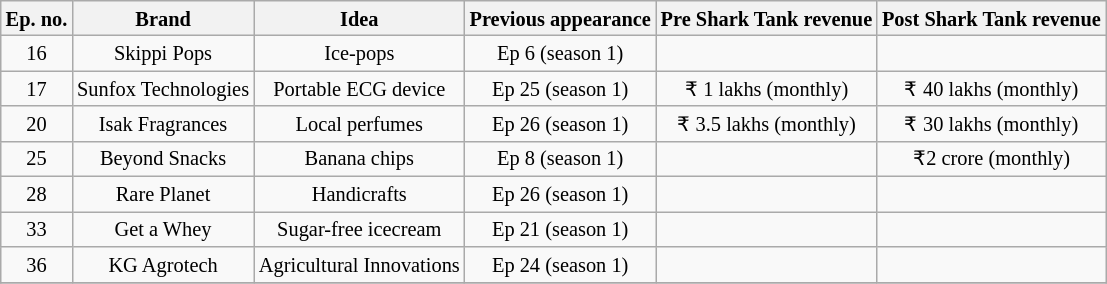<table class="wikitable" style=" text-align:center; font-size:85%; line-height:17px; width:auto;"|+>
<tr>
<th>Ep. no.</th>
<th>Brand</th>
<th>Idea</th>
<th>Previous appearance</th>
<th>Pre Shark Tank revenue</th>
<th>Post Shark Tank revenue</th>
</tr>
<tr>
<td>16</td>
<td>Skippi Pops</td>
<td>Ice-pops</td>
<td>Ep 6 (season 1)</td>
<td></td>
<td></td>
</tr>
<tr>
<td>17</td>
<td>Sunfox Technologies</td>
<td>Portable ECG device</td>
<td>Ep 25 (season 1)</td>
<td>₹ 1 lakhs (monthly)</td>
<td>₹ 40 lakhs (monthly)</td>
</tr>
<tr>
<td>20</td>
<td>Isak Fragrances</td>
<td>Local perfumes</td>
<td>Ep 26 (season 1)</td>
<td>₹ 3.5 lakhs (monthly)</td>
<td>₹ 30 lakhs (monthly)</td>
</tr>
<tr>
<td>25</td>
<td>Beyond Snacks</td>
<td>Banana chips</td>
<td>Ep 8 (season 1)</td>
<td></td>
<td>₹2 crore (monthly)</td>
</tr>
<tr>
<td>28</td>
<td>Rare Planet</td>
<td>Handicrafts</td>
<td>Ep 26 (season 1)</td>
<td></td>
<td></td>
</tr>
<tr>
<td>33</td>
<td>Get a Whey</td>
<td>Sugar-free icecream</td>
<td>Ep 21 (season 1)</td>
<td></td>
<td></td>
</tr>
<tr>
<td>36</td>
<td>KG Agrotech</td>
<td>Agricultural Innovations</td>
<td>Ep 24 (season 1)</td>
<td></td>
<td></td>
</tr>
<tr>
</tr>
</table>
